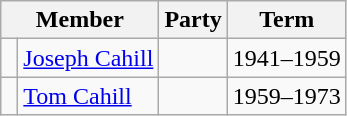<table class="wikitable">
<tr>
<th colspan="2">Member</th>
<th>Party</th>
<th>Term</th>
</tr>
<tr>
<td> </td>
<td><a href='#'>Joseph Cahill</a></td>
<td></td>
<td>1941–1959</td>
</tr>
<tr>
<td> </td>
<td><a href='#'>Tom Cahill</a></td>
<td></td>
<td>1959–1973</td>
</tr>
</table>
